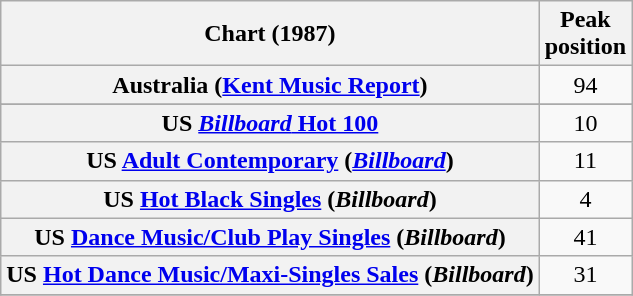<table class="wikitable plainrowheaders sortable">
<tr>
<th>Chart (1987)</th>
<th>Peak<br>position</th>
</tr>
<tr>
<th scope="row">Australia (<a href='#'>Kent Music Report</a>)</th>
<td align=center>94</td>
</tr>
<tr>
</tr>
<tr>
</tr>
<tr>
</tr>
<tr>
</tr>
<tr>
</tr>
<tr>
<th scope="row">US <a href='#'><em>Billboard</em> Hot 100</a></th>
<td align=center>10</td>
</tr>
<tr>
<th scope="row">US <a href='#'>Adult Contemporary</a> (<em><a href='#'>Billboard</a></em>)</th>
<td align=center>11</td>
</tr>
<tr>
<th scope="row">US <a href='#'>Hot Black Singles</a> (<em>Billboard</em>)</th>
<td align=center>4</td>
</tr>
<tr>
<th scope="row">US <a href='#'>Dance Music/Club Play Singles</a> (<em>Billboard</em>)</th>
<td align=center>41</td>
</tr>
<tr>
<th scope="row">US <a href='#'>Hot Dance Music/Maxi-Singles Sales</a> (<em>Billboard</em>)</th>
<td align=center>31</td>
</tr>
<tr>
</tr>
</table>
